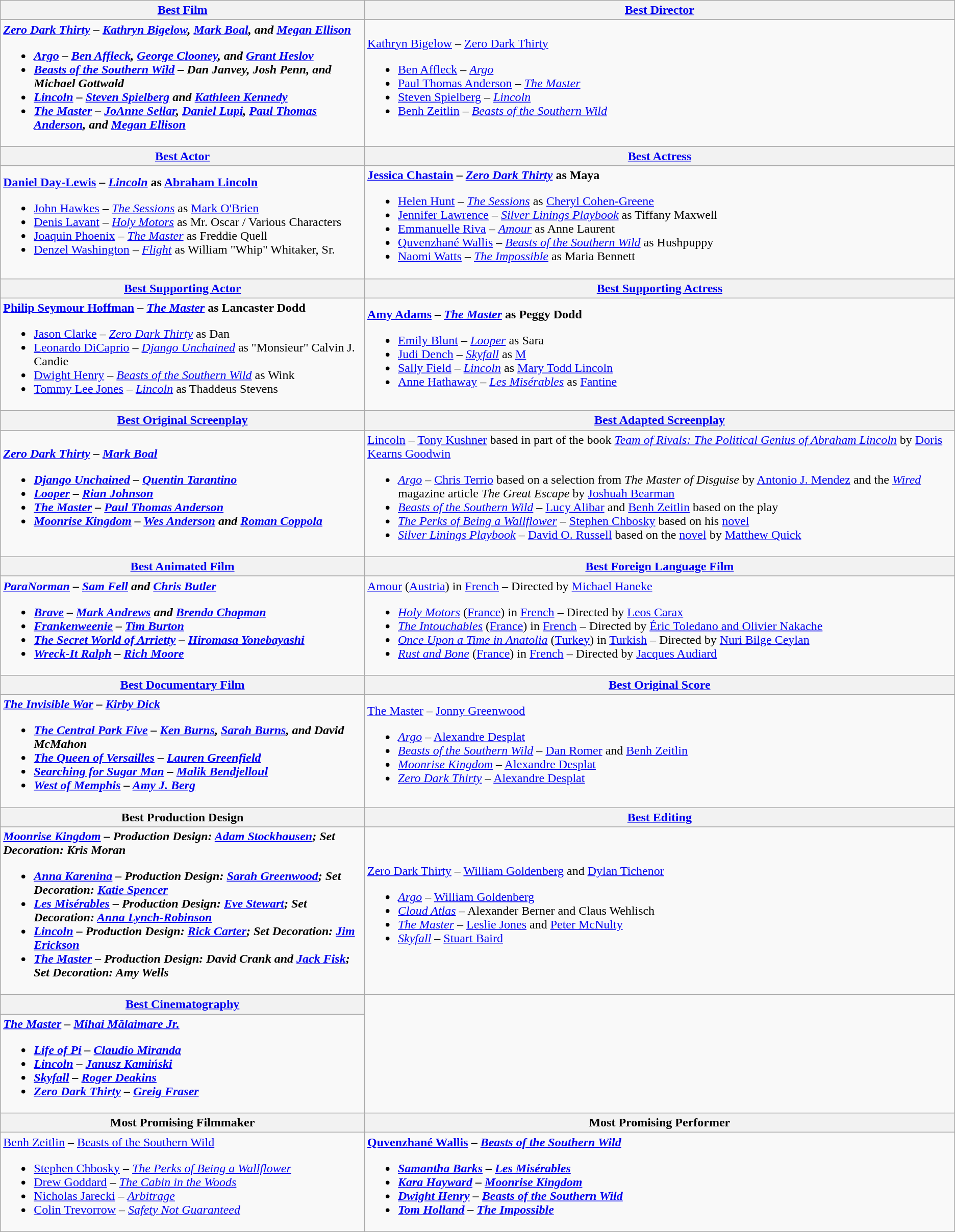<table class="wikitable">
<tr>
<th><a href='#'>Best Film</a></th>
<th><a href='#'>Best Director</a></th>
</tr>
<tr>
<td><strong><em><a href='#'>Zero Dark Thirty</a><em> – <a href='#'>Kathryn Bigelow</a>, <a href='#'>Mark Boal</a>, and <a href='#'>Megan Ellison</a><strong><br><ul><li></em><a href='#'>Argo</a><em> – <a href='#'>Ben Affleck</a>, <a href='#'>George Clooney</a>, and <a href='#'>Grant Heslov</a></li><li></em><a href='#'>Beasts of the Southern Wild</a><em> – Dan Janvey, Josh Penn, and Michael Gottwald</li><li></em><a href='#'>Lincoln</a><em> – <a href='#'>Steven Spielberg</a> and <a href='#'>Kathleen Kennedy</a></li><li></em><a href='#'>The Master</a><em> – <a href='#'>JoAnne Sellar</a>, <a href='#'>Daniel Lupi</a>, <a href='#'>Paul Thomas Anderson</a>, and <a href='#'>Megan Ellison</a></li></ul></td>
<td></strong><a href='#'>Kathryn Bigelow</a> – </em><a href='#'>Zero Dark Thirty</a></em></strong><br><ul><li><a href='#'>Ben Affleck</a> – <em><a href='#'>Argo</a></em></li><li><a href='#'>Paul Thomas Anderson</a> – <em><a href='#'>The Master</a></em></li><li><a href='#'>Steven Spielberg</a> – <em><a href='#'>Lincoln</a></em></li><li><a href='#'>Benh Zeitlin</a> – <em><a href='#'>Beasts of the Southern Wild</a></em></li></ul></td>
</tr>
<tr>
<th><a href='#'>Best Actor</a></th>
<th><a href='#'>Best Actress</a></th>
</tr>
<tr>
<td><strong><a href='#'>Daniel Day-Lewis</a> – <em><a href='#'>Lincoln</a></em> as <a href='#'>Abraham Lincoln</a></strong><br><ul><li><a href='#'>John Hawkes</a> – <em><a href='#'>The Sessions</a></em> as <a href='#'>Mark O'Brien</a></li><li><a href='#'>Denis Lavant</a> – <em><a href='#'>Holy Motors</a></em> as Mr. Oscar / Various Characters</li><li><a href='#'>Joaquin Phoenix</a> – <em><a href='#'>The Master</a></em> as Freddie Quell</li><li><a href='#'>Denzel Washington</a> – <em><a href='#'>Flight</a></em> as William "Whip" Whitaker, Sr.</li></ul></td>
<td><strong><a href='#'>Jessica Chastain</a> – <em><a href='#'>Zero Dark Thirty</a></em> as Maya</strong><br><ul><li><a href='#'>Helen Hunt</a> – <em><a href='#'>The Sessions</a></em> as <a href='#'>Cheryl Cohen-Greene</a></li><li><a href='#'>Jennifer Lawrence</a> – <em><a href='#'>Silver Linings Playbook</a></em> as Tiffany Maxwell</li><li><a href='#'>Emmanuelle Riva</a> – <em><a href='#'>Amour</a></em> as Anne Laurent</li><li><a href='#'>Quvenzhané Wallis</a> – <em><a href='#'>Beasts of the Southern Wild</a></em> as Hushpuppy</li><li><a href='#'>Naomi Watts</a> – <em><a href='#'>The Impossible</a></em> as Maria Bennett</li></ul></td>
</tr>
<tr>
<th><a href='#'>Best Supporting Actor</a></th>
<th><a href='#'>Best Supporting Actress</a></th>
</tr>
<tr>
<td><strong><a href='#'>Philip Seymour Hoffman</a> – <em><a href='#'>The Master</a></em> as Lancaster Dodd</strong><br><ul><li><a href='#'>Jason Clarke</a> – <em><a href='#'>Zero Dark Thirty</a></em> as Dan</li><li><a href='#'>Leonardo DiCaprio</a> – <em><a href='#'>Django Unchained</a></em> as "Monsieur" Calvin J. Candie</li><li><a href='#'>Dwight Henry</a> – <em><a href='#'>Beasts of the Southern Wild</a></em> as Wink</li><li><a href='#'>Tommy Lee Jones</a> – <em><a href='#'>Lincoln</a></em> as Thaddeus Stevens</li></ul></td>
<td><strong><a href='#'>Amy Adams</a> – <em><a href='#'>The Master</a></em> as Peggy Dodd</strong><br><ul><li><a href='#'>Emily Blunt</a> – <em><a href='#'>Looper</a></em> as Sara</li><li><a href='#'>Judi Dench</a> – <em><a href='#'>Skyfall</a></em> as <a href='#'>M</a></li><li><a href='#'>Sally Field</a> – <em><a href='#'>Lincoln</a></em> as <a href='#'>Mary Todd Lincoln</a></li><li><a href='#'>Anne Hathaway</a> – <em><a href='#'>Les Misérables</a></em> as <a href='#'>Fantine</a></li></ul></td>
</tr>
<tr>
<th><a href='#'>Best Original Screenplay</a></th>
<th><a href='#'>Best Adapted Screenplay</a></th>
</tr>
<tr>
<td><strong><em><a href='#'>Zero Dark Thirty</a><em> – <a href='#'>Mark Boal</a><strong><br><ul><li></em><a href='#'>Django Unchained</a><em> – <a href='#'>Quentin Tarantino</a></li><li></em><a href='#'>Looper</a><em> – <a href='#'>Rian Johnson</a></li><li></em><a href='#'>The Master</a><em> – <a href='#'>Paul Thomas Anderson</a></li><li></em><a href='#'>Moonrise Kingdom</a><em> – <a href='#'>Wes Anderson</a> and <a href='#'>Roman Coppola</a></li></ul></td>
<td></em></strong><a href='#'>Lincoln</a></em> – <a href='#'>Tony Kushner</a> based in part of the book <em><a href='#'>Team of Rivals: The Political Genius of Abraham Lincoln</a></em> by <a href='#'>Doris Kearns Goodwin</a></strong><br><ul><li><em><a href='#'>Argo</a></em> – <a href='#'>Chris Terrio</a> based on a selection from <em>The Master of Disguise</em> by <a href='#'>Antonio J. Mendez</a> and the <em><a href='#'>Wired</a></em> magazine article <em>The Great Escape</em> by <a href='#'>Joshuah Bearman</a></li><li><em><a href='#'>Beasts of the Southern Wild</a></em> – <a href='#'>Lucy Alibar</a> and <a href='#'>Benh Zeitlin</a> based on the play</li><li><em><a href='#'>The Perks of Being a Wallflower</a></em> – <a href='#'>Stephen Chbosky</a> based on his <a href='#'>novel</a></li><li><em><a href='#'>Silver Linings Playbook</a></em> – <a href='#'>David O. Russell</a> based on the <a href='#'>novel</a> by <a href='#'>Matthew Quick</a></li></ul></td>
</tr>
<tr>
<th><a href='#'>Best Animated Film</a></th>
<th><a href='#'>Best Foreign Language Film</a></th>
</tr>
<tr>
<td><strong><em><a href='#'>ParaNorman</a><em> – <a href='#'>Sam Fell</a> and <a href='#'>Chris Butler</a><strong><br><ul><li></em><a href='#'>Brave</a><em> – <a href='#'>Mark Andrews</a> and <a href='#'>Brenda Chapman</a></li><li></em><a href='#'>Frankenweenie</a><em> – <a href='#'>Tim Burton</a></li><li></em><a href='#'>The Secret World of Arrietty</a><em> – <a href='#'>Hiromasa Yonebayashi</a></li><li></em><a href='#'>Wreck-It Ralph</a><em> – <a href='#'>Rich Moore</a></li></ul></td>
<td></em></strong><a href='#'>Amour</a></em> (<a href='#'>Austria</a>) in <a href='#'>French</a> – Directed by <a href='#'>Michael Haneke</a></strong><br><ul><li><em><a href='#'>Holy Motors</a></em> (<a href='#'>France</a>) in <a href='#'>French</a> – Directed by <a href='#'>Leos Carax</a></li><li><em><a href='#'>The Intouchables</a></em> (<a href='#'>France</a>) in <a href='#'>French</a> – Directed by <a href='#'>Éric Toledano and Olivier Nakache</a></li><li><em><a href='#'>Once Upon a Time in Anatolia</a></em> (<a href='#'>Turkey</a>) in <a href='#'>Turkish</a> – Directed by <a href='#'>Nuri Bilge Ceylan</a></li><li><em><a href='#'>Rust and Bone</a></em> (<a href='#'>France</a>) in <a href='#'>French</a> – Directed by <a href='#'>Jacques Audiard</a></li></ul></td>
</tr>
<tr>
<th><a href='#'>Best Documentary Film</a></th>
<th><a href='#'>Best Original Score</a></th>
</tr>
<tr>
<td><strong><em><a href='#'>The Invisible War</a><em> – <a href='#'>Kirby Dick</a><strong><br><ul><li></em><a href='#'>The Central Park Five</a><em> – <a href='#'>Ken Burns</a>, <a href='#'>Sarah Burns</a>, and David McMahon</li><li></em><a href='#'>The Queen of Versailles</a><em> – <a href='#'>Lauren Greenfield</a></li><li></em><a href='#'>Searching for Sugar Man</a><em> – <a href='#'>Malik Bendjelloul</a></li><li></em><a href='#'>West of Memphis</a><em> – <a href='#'>Amy J. Berg</a></li></ul></td>
<td></em></strong><a href='#'>The Master</a></em> – <a href='#'>Jonny Greenwood</a></strong><br><ul><li><em><a href='#'>Argo</a></em> – <a href='#'>Alexandre Desplat</a></li><li><em><a href='#'>Beasts of the Southern Wild</a></em> – <a href='#'>Dan Romer</a> and <a href='#'>Benh Zeitlin</a></li><li><em><a href='#'>Moonrise Kingdom</a></em> – <a href='#'>Alexandre Desplat</a></li><li><em><a href='#'>Zero Dark Thirty</a></em> – <a href='#'>Alexandre Desplat</a></li></ul></td>
</tr>
<tr>
<th>Best Production Design</th>
<th><a href='#'>Best Editing</a></th>
</tr>
<tr>
<td><strong><em><a href='#'>Moonrise Kingdom</a><em> – Production Design: <a href='#'>Adam Stockhausen</a>; Set Decoration: Kris Moran<strong><br><ul><li></em><a href='#'>Anna Karenina</a><em> – Production Design: <a href='#'>Sarah Greenwood</a>; Set Decoration: <a href='#'>Katie Spencer</a></li><li></em><a href='#'>Les Misérables</a><em> – Production Design: <a href='#'>Eve Stewart</a>; Set Decoration: <a href='#'>Anna Lynch-Robinson</a></li><li></em><a href='#'>Lincoln</a><em> – Production Design: <a href='#'>Rick Carter</a>; Set Decoration: <a href='#'>Jim Erickson</a></li><li></em><a href='#'>The Master</a><em> – Production Design: David Crank and <a href='#'>Jack Fisk</a>; Set Decoration: Amy Wells</li></ul></td>
<td></em></strong><a href='#'>Zero Dark Thirty</a></em> – <a href='#'>William Goldenberg</a> and <a href='#'>Dylan Tichenor</a></strong><br><ul><li><em><a href='#'>Argo</a></em> – <a href='#'>William Goldenberg</a></li><li><em><a href='#'>Cloud Atlas</a></em> – Alexander Berner and Claus Wehlisch</li><li><em><a href='#'>The Master</a></em> – <a href='#'>Leslie Jones</a> and <a href='#'>Peter McNulty</a></li><li><em><a href='#'>Skyfall</a></em> – <a href='#'>Stuart Baird</a></li></ul></td>
</tr>
<tr>
<th><a href='#'>Best Cinematography</a></th>
<td rowspan="2"></td>
</tr>
<tr>
<td><strong><em><a href='#'>The Master</a><em> – <a href='#'>Mihai Mălaimare Jr.</a><strong><br><ul><li></em><a href='#'>Life of Pi</a><em> – <a href='#'>Claudio Miranda</a></li><li></em><a href='#'>Lincoln</a><em> – <a href='#'>Janusz Kamiński</a></li><li></em><a href='#'>Skyfall</a><em> – <a href='#'>Roger Deakins</a></li><li></em><a href='#'>Zero Dark Thirty</a><em> – <a href='#'>Greig Fraser</a></li></ul></td>
</tr>
<tr>
<th>Most Promising Filmmaker</th>
<th>Most Promising Performer</th>
</tr>
<tr>
<td></strong><a href='#'>Benh Zeitlin</a> – </em><a href='#'>Beasts of the Southern Wild</a></em></strong><br><ul><li><a href='#'>Stephen Chbosky</a> – <em><a href='#'>The Perks of Being a Wallflower</a></em></li><li><a href='#'>Drew Goddard</a> – <em><a href='#'>The Cabin in the Woods</a></em></li><li><a href='#'>Nicholas Jarecki</a> – <em><a href='#'>Arbitrage</a></em></li><li><a href='#'>Colin Trevorrow</a> – <em><a href='#'>Safety Not Guaranteed</a></em></li></ul></td>
<td><strong><a href='#'>Quvenzhané Wallis</a> – <em><a href='#'>Beasts of the Southern Wild</a><strong><em><br><ul><li><a href='#'>Samantha Barks</a> – </em><a href='#'>Les Misérables</a><em></li><li><a href='#'>Kara Hayward</a> – </em><a href='#'>Moonrise Kingdom</a><em></li><li><a href='#'>Dwight Henry</a> – </em><a href='#'>Beasts of the Southern Wild</a><em></li><li><a href='#'>Tom Holland</a> – </em><a href='#'>The Impossible</a><em></li></ul></td>
</tr>
</table>
